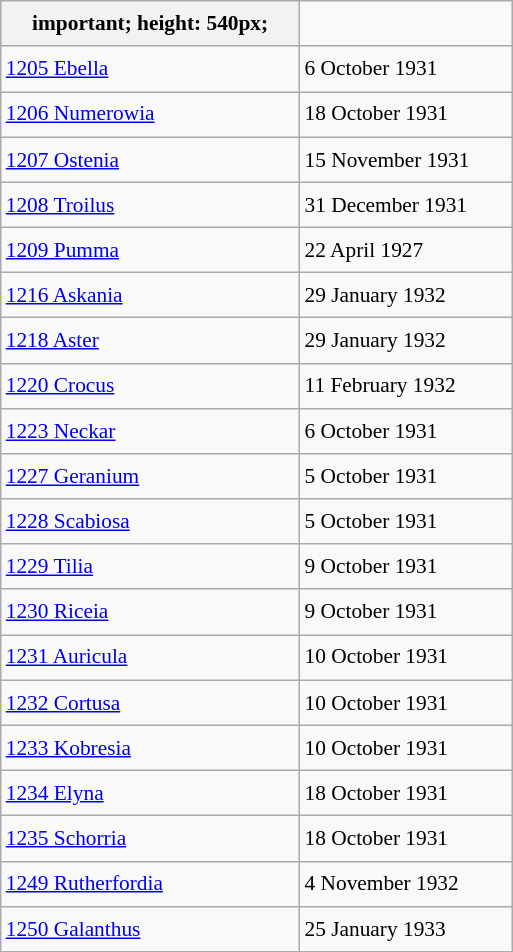<table class="wikitable" style="font-size: 89%; float: left; width: 24em; margin-right: 1em; line-height: 1.65em">
<tr>
<th>important; height: 540px;</th>
</tr>
<tr>
<td><a href='#'>1205 Ebella</a></td>
<td>6 October 1931</td>
</tr>
<tr>
<td><a href='#'>1206 Numerowia</a></td>
<td>18 October 1931</td>
</tr>
<tr>
<td><a href='#'>1207 Ostenia</a></td>
<td>15 November 1931</td>
</tr>
<tr>
<td><a href='#'>1208 Troilus</a></td>
<td>31 December 1931</td>
</tr>
<tr>
<td><a href='#'>1209 Pumma</a></td>
<td>22 April 1927</td>
</tr>
<tr>
<td><a href='#'>1216 Askania</a></td>
<td>29 January 1932</td>
</tr>
<tr>
<td><a href='#'>1218 Aster</a></td>
<td>29 January 1932</td>
</tr>
<tr>
<td><a href='#'>1220 Crocus</a></td>
<td>11 February 1932</td>
</tr>
<tr>
<td><a href='#'>1223 Neckar</a></td>
<td>6 October 1931</td>
</tr>
<tr>
<td><a href='#'>1227 Geranium</a></td>
<td>5 October 1931</td>
</tr>
<tr>
<td><a href='#'>1228 Scabiosa</a></td>
<td>5 October 1931</td>
</tr>
<tr>
<td><a href='#'>1229 Tilia</a></td>
<td>9 October 1931</td>
</tr>
<tr>
<td><a href='#'>1230 Riceia</a></td>
<td>9 October 1931</td>
</tr>
<tr>
<td><a href='#'>1231 Auricula</a></td>
<td>10 October 1931</td>
</tr>
<tr>
<td><a href='#'>1232 Cortusa</a></td>
<td>10 October 1931</td>
</tr>
<tr>
<td><a href='#'>1233 Kobresia</a></td>
<td>10 October 1931</td>
</tr>
<tr>
<td><a href='#'>1234 Elyna</a></td>
<td>18 October 1931</td>
</tr>
<tr>
<td><a href='#'>1235 Schorria</a></td>
<td>18 October 1931</td>
</tr>
<tr>
<td><a href='#'>1249 Rutherfordia</a></td>
<td>4 November 1932</td>
</tr>
<tr>
<td><a href='#'>1250 Galanthus</a></td>
<td>25 January 1933</td>
</tr>
</table>
